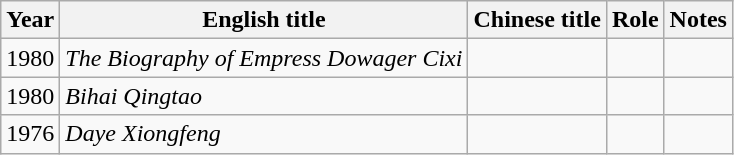<table class="wikitable">
<tr>
<th>Year</th>
<th>English title</th>
<th>Chinese title</th>
<th>Role</th>
<th>Notes</th>
</tr>
<tr>
<td>1980</td>
<td><em>The Biography of Empress Dowager Cixi</em></td>
<td></td>
<td></td>
<td></td>
</tr>
<tr>
<td>1980</td>
<td><em>Bihai Qingtao</em></td>
<td></td>
<td></td>
<td></td>
</tr>
<tr>
<td>1976</td>
<td><em>Daye Xiongfeng</em></td>
<td></td>
<td></td>
<td></td>
</tr>
</table>
